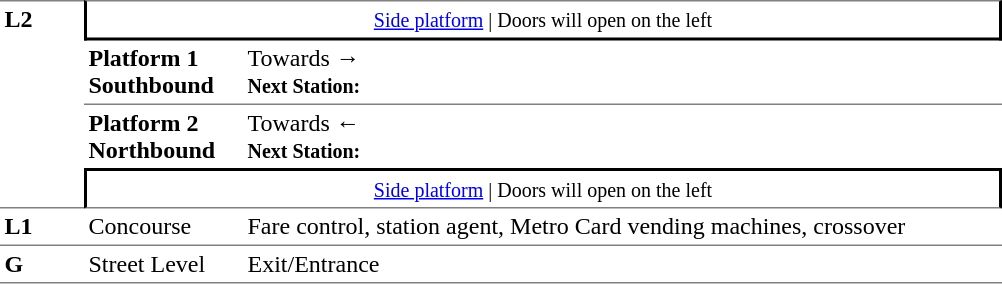<table table border=0 cellspacing=0 cellpadding=3>
<tr>
<td style="border-top:solid 1px grey;border-bottom:solid 1px grey;" width=50 rowspan=4 valign=top><strong>L2</strong></td>
<td style="border-top:solid 1px grey;border-right:solid 2px black;border-left:solid 2px black;border-bottom:solid 2px black;text-align:center;" colspan=2><small><a href='#'>Side platform</a> | Doors will open on the left </small></td>
</tr>
<tr>
<td style="border-bottom:solid 1px grey;" width=100><span><strong>Platform 1</strong><br><strong>Southbound</strong></span></td>
<td style="border-bottom:solid 1px grey;" width=500>Towards → <br><small><strong>Next Station:</strong> </small></td>
</tr>
<tr>
<td><span><strong>Platform 2</strong><br><strong>Northbound</strong></span></td>
<td><span></span>Towards ← <br><small><strong>Next Station:</strong> </small></td>
</tr>
<tr>
<td style="border-top:solid 2px black;border-right:solid 2px black;border-left:solid 2px black;border-bottom:solid 1px grey;text-align:center;" colspan=2><small><a href='#'>Side platform</a> | Doors will open on the left </small></td>
</tr>
<tr>
<td valign=top><strong>L1</strong></td>
<td valign=top>Concourse</td>
<td valign=top>Fare control, station agent, Metro Card vending machines, crossover</td>
</tr>
<tr>
<td style="border-bottom:solid 1px grey;border-top:solid 1px grey;" width=50 valign=top><strong>G</strong></td>
<td style="border-top:solid 1px grey;border-bottom:solid 1px grey;" width=100 valign=top>Street Level</td>
<td style="border-top:solid 1px grey;border-bottom:solid 1px grey;" width=500 valign=top>Exit/Entrance</td>
</tr>
</table>
